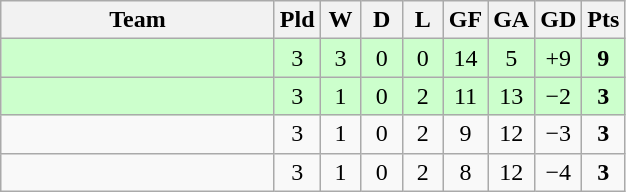<table class="wikitable" style="text-align: center;">
<tr>
<th width="175">Team</th>
<th width="20">Pld</th>
<th width="20">W</th>
<th width="20">D</th>
<th width="20">L</th>
<th width="20">GF</th>
<th width="20">GA</th>
<th width="20">GD</th>
<th width="20">Pts</th>
</tr>
<tr bgcolor=#ccffcc>
<td align=left></td>
<td>3</td>
<td>3</td>
<td>0</td>
<td>0</td>
<td>14</td>
<td>5</td>
<td>+9</td>
<td><strong>9</strong></td>
</tr>
<tr bgcolor=#ccffcc>
<td align=left></td>
<td>3</td>
<td>1</td>
<td>0</td>
<td>2</td>
<td>11</td>
<td>13</td>
<td>−2</td>
<td><strong>3</strong></td>
</tr>
<tr>
<td align=left></td>
<td>3</td>
<td>1</td>
<td>0</td>
<td>2</td>
<td>9</td>
<td>12</td>
<td>−3</td>
<td><strong>3</strong></td>
</tr>
<tr>
<td align=left></td>
<td>3</td>
<td>1</td>
<td>0</td>
<td>2</td>
<td>8</td>
<td>12</td>
<td>−4</td>
<td><strong>3</strong></td>
</tr>
</table>
